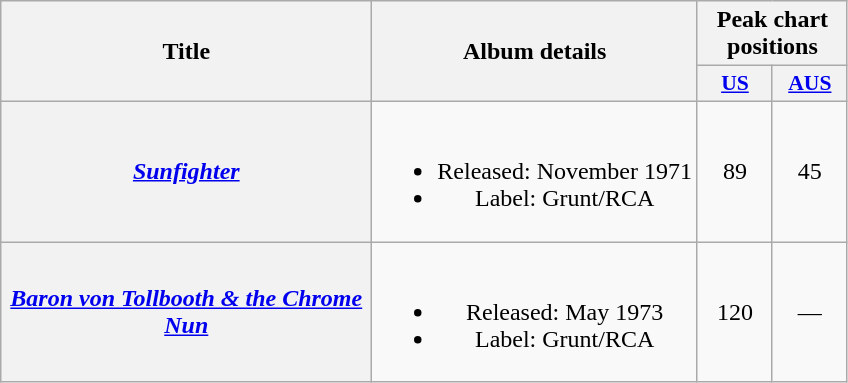<table class="wikitable plainrowheaders" style="text-align:center;">
<tr>
<th rowspan="2" style="width:15em;">Title</th>
<th rowspan="2">Album details</th>
<th colspan="2">Peak chart positions</th>
</tr>
<tr>
<th scope="col" style="width:3em;font-size:90%;"><a href='#'>US</a><br></th>
<th scope="col" style="width:3em;font-size:90%;"><a href='#'>AUS</a><br></th>
</tr>
<tr>
<th scope="row"><em><a href='#'>Sunfighter</a></em> </th>
<td><br><ul><li>Released: November 1971</li><li>Label: Grunt/RCA</li></ul></td>
<td>89</td>
<td>45</td>
</tr>
<tr>
<th scope="row"><em><a href='#'>Baron von Tollbooth & the Chrome Nun</a></em> </th>
<td><br><ul><li>Released: May 1973</li><li>Label: Grunt/RCA</li></ul></td>
<td>120</td>
<td>—</td>
</tr>
</table>
